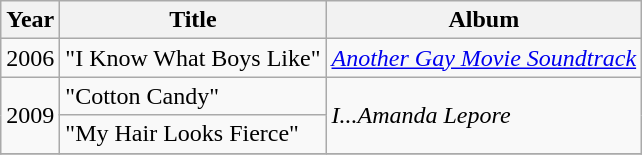<table class="wikitable">
<tr>
<th>Year</th>
<th>Title</th>
<th>Album</th>
</tr>
<tr>
<td>2006</td>
<td>"I Know What Boys Like"</td>
<td><em><a href='#'>Another Gay Movie Soundtrack</a></em></td>
</tr>
<tr>
<td rowspan="2">2009</td>
<td>"Cotton Candy"</td>
<td rowspan=2><em>I...Amanda Lepore</em></td>
</tr>
<tr>
<td>"My Hair Looks Fierce"</td>
</tr>
<tr>
</tr>
</table>
